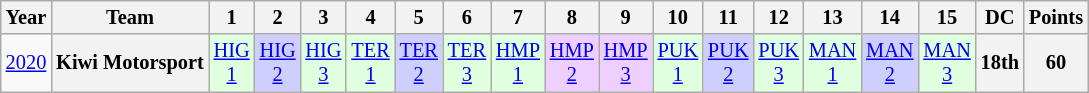<table class="wikitable" style="text-align:center; font-size:85%">
<tr>
<th>Year</th>
<th>Team</th>
<th>1</th>
<th>2</th>
<th>3</th>
<th>4</th>
<th>5</th>
<th>6</th>
<th>7</th>
<th>8</th>
<th>9</th>
<th>10</th>
<th>11</th>
<th>12</th>
<th>13</th>
<th>14</th>
<th>15</th>
<th>DC</th>
<th>Points</th>
</tr>
<tr>
<td><a href='#'>2020</a></td>
<th nowrap>Kiwi Motorsport</th>
<td style="background:#DFFFDF;"><a href='#'>HIG<br>1</a><br></td>
<td style="background:#CFCFFF;"><a href='#'>HIG<br>2</a><br></td>
<td style="background:#DFFFDF;"><a href='#'>HIG<br>3</a><br></td>
<td style="background:#DFFFDF;"><a href='#'>TER<br>1</a><br></td>
<td style="background:#CFCFFF;"><a href='#'>TER<br>2</a><br></td>
<td style="background:#DFFFDF;"><a href='#'>TER<br>3</a><br></td>
<td style="background:#DFFFDF;"><a href='#'>HMP<br>1</a><br></td>
<td style="background:#EFCFFF;"><a href='#'>HMP<br>2</a><br></td>
<td style="background:#EFCFFF;"><a href='#'>HMP<br>3</a><br></td>
<td style="background:#DFFFDF;"><a href='#'>PUK<br>1</a><br></td>
<td style="background:#CFCFFF;"><a href='#'>PUK<br>2</a><br></td>
<td style="background:#DFFFDF;"><a href='#'>PUK<br>3</a><br></td>
<td style="background:#DFFFDF;"><a href='#'>MAN<br>1</a><br></td>
<td style="background:#CFCFFF;"><a href='#'>MAN<br>2</a><br></td>
<td style="background:#DFFFDF;"><a href='#'>MAN<br>3</a><br></td>
<th>18th</th>
<th>60</th>
</tr>
</table>
